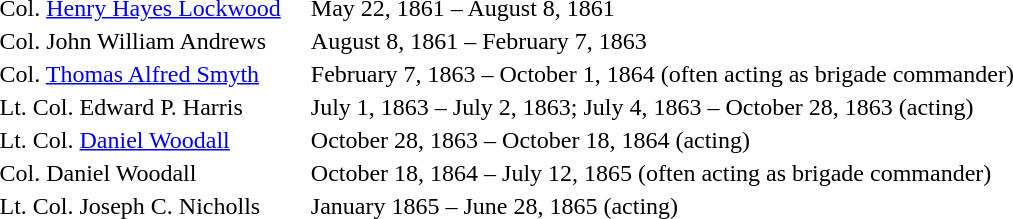<table>
<tr>
<td>Col. <a href='#'>Henry Hayes Lockwood</a>    </td>
<td>May 22, 1861 – August 8, 1861</td>
</tr>
<tr>
<td>Col. John William Andrews    </td>
<td>August 8, 1861 – February 7, 1863</td>
</tr>
<tr>
<td>Col. <a href='#'>Thomas Alfred Smyth</a>    </td>
<td>February 7, 1863 – October 1, 1864 (often acting as brigade commander)</td>
</tr>
<tr>
<td>Lt. Col. Edward P. Harris    </td>
<td>July 1, 1863 – July 2, 1863; July 4, 1863 – October 28, 1863 (acting)</td>
</tr>
<tr>
<td>Lt. Col. <a href='#'>Daniel Woodall</a>    </td>
<td>October 28, 1863 – October 18, 1864 (acting)</td>
</tr>
<tr>
<td>Col. Daniel Woodall    </td>
<td>October 18, 1864 – July 12, 1865 (often acting as brigade commander)</td>
</tr>
<tr>
<td>Lt. Col. Joseph C. Nicholls    </td>
<td>January 1865 – June 28, 1865 (acting)</td>
</tr>
<tr>
</tr>
</table>
